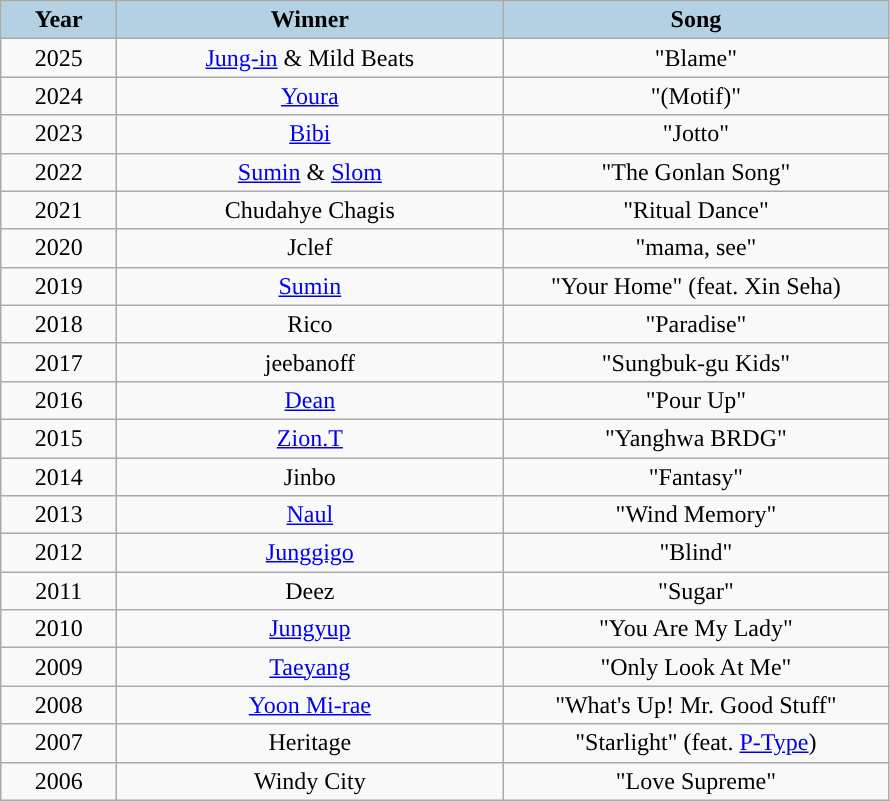<table class="wikitable" style="text-align: center">
<tr>
<th width="70" style="background:#b3d1e3;">Year</th>
<th width="250" style="background:#b3d1e3;">Winner</th>
<th width="250" style="background:#b3d1e3;">Song</th>
</tr>
<tr>
<td>2025</td>
<td><a href='#'>Jung-in</a> & Mild Beats</td>
<td>"Blame"</td>
</tr>
<tr>
<td>2024</td>
<td><a href='#'>Youra</a></td>
<td>"(Motif)"</td>
</tr>
<tr>
<td>2023</td>
<td><a href='#'>Bibi</a></td>
<td>"Jotto"</td>
</tr>
<tr>
<td>2022</td>
<td><a href='#'>Sumin</a> & <a href='#'>Slom</a></td>
<td>"The Gonlan Song"</td>
</tr>
<tr>
<td>2021</td>
<td>Chudahye Chagis</td>
<td>"Ritual Dance"</td>
</tr>
<tr>
<td>2020</td>
<td>Jclef</td>
<td>"mama, see"</td>
</tr>
<tr>
<td>2019</td>
<td><a href='#'>Sumin</a></td>
<td>"Your Home" (feat. Xin Seha)</td>
</tr>
<tr>
<td>2018</td>
<td>Rico</td>
<td>"Paradise"</td>
</tr>
<tr>
<td>2017</td>
<td>jeebanoff</td>
<td>"Sungbuk-gu Kids"</td>
</tr>
<tr>
<td>2016</td>
<td><a href='#'>Dean</a></td>
<td>"Pour Up"</td>
</tr>
<tr>
<td>2015</td>
<td><a href='#'>Zion.T</a></td>
<td>"Yanghwa BRDG"</td>
</tr>
<tr>
<td>2014</td>
<td>Jinbo</td>
<td>"Fantasy"</td>
</tr>
<tr>
<td>2013</td>
<td><a href='#'>Naul</a></td>
<td>"Wind Memory"</td>
</tr>
<tr>
<td>2012</td>
<td><a href='#'>Junggigo</a></td>
<td>"Blind"</td>
</tr>
<tr>
<td>2011</td>
<td>Deez</td>
<td>"Sugar"</td>
</tr>
<tr>
<td>2010</td>
<td><a href='#'>Jungyup</a></td>
<td>"You Are My Lady"</td>
</tr>
<tr>
<td>2009</td>
<td><a href='#'>Taeyang</a></td>
<td>"Only Look At Me"</td>
</tr>
<tr>
<td>2008</td>
<td><a href='#'>Yoon Mi-rae</a></td>
<td>"What's Up! Mr. Good Stuff"</td>
</tr>
<tr>
<td>2007</td>
<td>Heritage</td>
<td>"Starlight" (feat. <a href='#'>P-Type</a>)</td>
</tr>
<tr>
<td>2006</td>
<td>Windy City</td>
<td>"Love Supreme"</td>
</tr>
</table>
